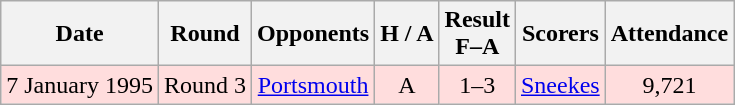<table class="wikitable" style="text-align:center">
<tr>
<th>Date</th>
<th>Round</th>
<th>Opponents</th>
<th>H / A</th>
<th>Result<br>F–A</th>
<th>Scorers</th>
<th>Attendance</th>
</tr>
<tr bgcolor="#ffdddd">
<td>7 January 1995</td>
<td>Round 3</td>
<td><a href='#'>Portsmouth</a></td>
<td>A</td>
<td>1–3</td>
<td><a href='#'>Sneekes</a></td>
<td>9,721</td>
</tr>
</table>
